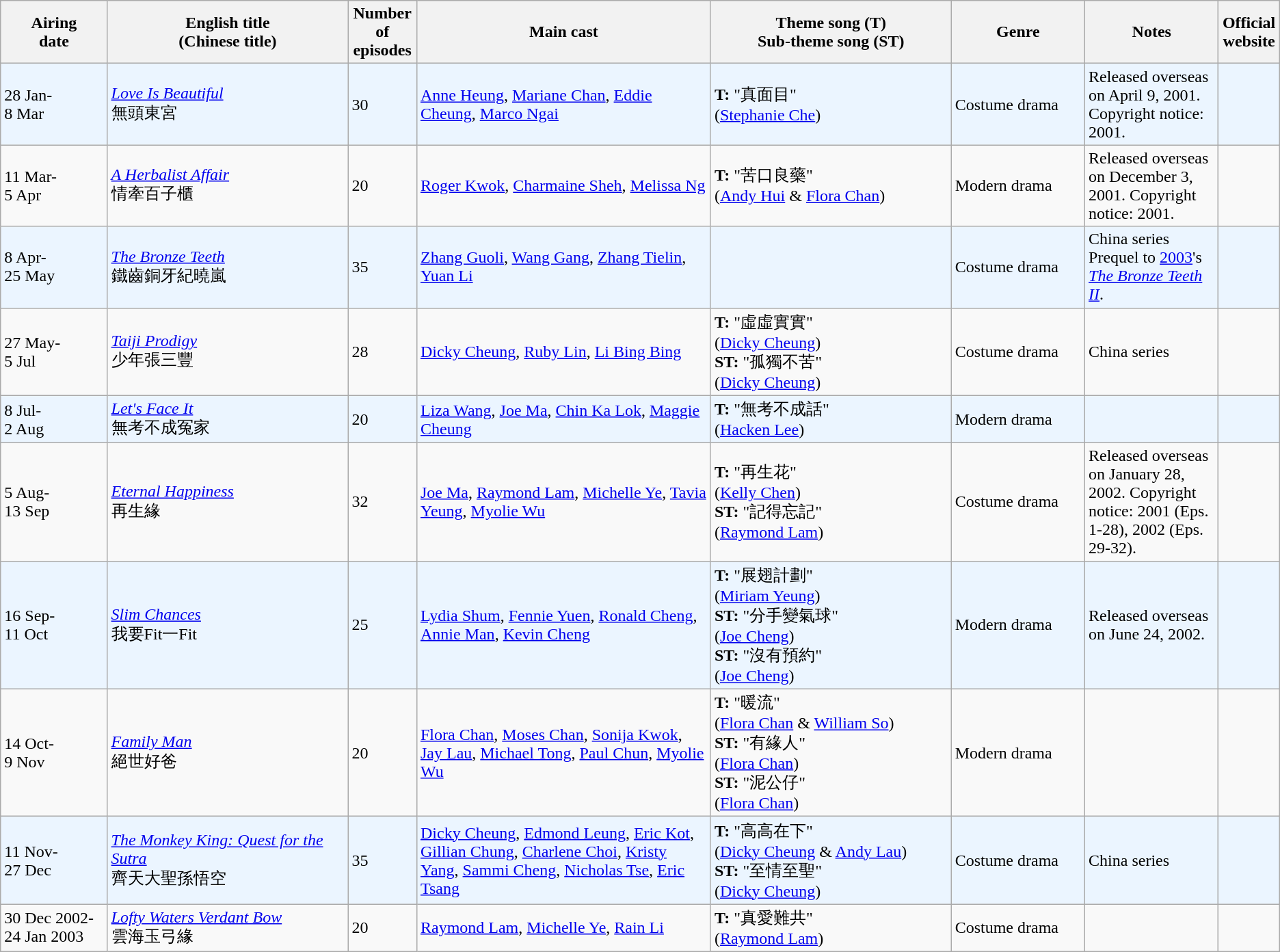<table class="wikitable">
<tr>
<th align=center width=8% bgcolor="silver">Airing<br>date</th>
<th align=center width=18% bgcolor="silver">English title <br> (Chinese title)</th>
<th align=center width=5% bgcolor="silver">Number of episodes</th>
<th align=center width=22% bgcolor="silver">Main cast</th>
<th align=center width=18% bgcolor="silver">Theme song (T) <br>Sub-theme song (ST)</th>
<th align=center width=10% bgcolor="silver">Genre</th>
<th align=center width=10% bgcolor="silver">Notes</th>
<th align=center width=1% bgcolor="silver">Official website</th>
</tr>
<tr ---- bgcolor="#ebf5ff">
<td>28 Jan-<br>8 Mar</td>
<td><em><a href='#'>Love Is Beautiful</a></em> <br> 無頭東宮</td>
<td>30</td>
<td><a href='#'>Anne Heung</a>, <a href='#'>Mariane Chan</a>, <a href='#'>Eddie Cheung</a>, <a href='#'>Marco Ngai</a></td>
<td><strong>T:</strong> "真面目" <br> (<a href='#'>Stephanie Che</a>)</td>
<td>Costume drama</td>
<td>Released overseas on April 9, 2001. Copyright notice: 2001.</td>
<td></td>
</tr>
<tr>
<td>11 Mar-<br>5 Apr</td>
<td><em><a href='#'>A Herbalist Affair</a></em> <br> 情牽百子櫃</td>
<td>20</td>
<td><a href='#'>Roger Kwok</a>, <a href='#'>Charmaine Sheh</a>, <a href='#'>Melissa Ng</a></td>
<td><strong>T:</strong> "苦口良藥" <br>(<a href='#'>Andy Hui</a> & <a href='#'>Flora Chan</a>)</td>
<td>Modern drama</td>
<td>Released overseas on December 3, 2001. Copyright notice: 2001.</td>
<td></td>
</tr>
<tr ---- bgcolor="#ebf5ff">
<td>8 Apr-<br>25 May</td>
<td><em><a href='#'>The Bronze Teeth</a></em> <br> 鐵齒銅牙紀曉嵐</td>
<td>35</td>
<td><a href='#'>Zhang Guoli</a>, <a href='#'>Wang Gang</a>, <a href='#'>Zhang Tielin</a>, <a href='#'>Yuan Li</a></td>
<td></td>
<td>Costume drama</td>
<td>China series <br> Prequel to <a href='#'>2003</a>'s <em><a href='#'>The Bronze Teeth II</a></em>.</td>
<td></td>
</tr>
<tr>
<td>27 May-<br>5 Jul</td>
<td><em><a href='#'>Taiji Prodigy</a></em> <br> 少年張三豐</td>
<td>28</td>
<td><a href='#'>Dicky Cheung</a>, <a href='#'>Ruby Lin</a>, <a href='#'>Li Bing Bing</a></td>
<td><strong>T:</strong> "虛虛實實" <br> (<a href='#'>Dicky Cheung</a>) <br> <strong>ST:</strong> "孤獨不苦" <br> (<a href='#'>Dicky Cheung</a>)</td>
<td>Costume drama</td>
<td>China series</td>
<td></td>
</tr>
<tr ---- bgcolor="#ebf5ff">
<td>8 Jul-<br>2 Aug</td>
<td><em><a href='#'>Let's Face It</a></em> <br> 無考不成冤家</td>
<td>20</td>
<td><a href='#'>Liza Wang</a>, <a href='#'>Joe Ma</a>, <a href='#'>Chin Ka Lok</a>, <a href='#'>Maggie Cheung</a></td>
<td><strong>T:</strong> "無考不成話" <br>(<a href='#'>Hacken Lee</a>)</td>
<td>Modern drama</td>
<td></td>
<td></td>
</tr>
<tr>
<td>5 Aug-<br>13 Sep</td>
<td><em><a href='#'>Eternal Happiness</a></em> <br> 再生緣</td>
<td>32</td>
<td><a href='#'>Joe Ma</a>, <a href='#'>Raymond Lam</a>, <a href='#'>Michelle Ye</a>, <a href='#'>Tavia Yeung</a>, <a href='#'>Myolie Wu</a></td>
<td><strong>T:</strong> "再生花" <br> (<a href='#'>Kelly Chen</a>) <br> <strong>ST:</strong> "記得忘記" <br> (<a href='#'>Raymond Lam</a>)</td>
<td>Costume drama</td>
<td>Released overseas on January 28, 2002. Copyright notice: 2001 (Eps. 1-28), 2002 (Eps. 29-32).</td>
<td></td>
</tr>
<tr ---- bgcolor="#ebf5ff">
<td>16 Sep-<br>11 Oct</td>
<td><em><a href='#'>Slim Chances</a></em> <br> 我要Fit一Fit</td>
<td>25</td>
<td><a href='#'>Lydia Shum</a>, <a href='#'>Fennie Yuen</a>, <a href='#'>Ronald Cheng</a>, <a href='#'>Annie Man</a>, <a href='#'>Kevin Cheng</a></td>
<td><strong>T:</strong> "展翅計劃" <br>(<a href='#'>Miriam Yeung</a>) <br> <strong>ST:</strong> "分手變氣球" <br>(<a href='#'>Joe Cheng</a>) <br> <strong>ST:</strong> "沒有預約" <br>(<a href='#'>Joe Cheng</a>)</td>
<td>Modern drama</td>
<td>Released overseas on June 24, 2002.</td>
<td></td>
</tr>
<tr>
<td>14 Oct-<br>9 Nov</td>
<td><em><a href='#'>Family Man</a></em> <br> 絕世好爸</td>
<td>20</td>
<td><a href='#'>Flora Chan</a>, <a href='#'>Moses Chan</a>, <a href='#'>Sonija Kwok</a>, <a href='#'>Jay Lau</a>, <a href='#'>Michael Tong</a>, <a href='#'>Paul Chun</a>, <a href='#'>Myolie Wu</a></td>
<td><strong>T:</strong> "暖流" <br> (<a href='#'>Flora Chan</a> & <a href='#'>William So</a>) <br> <strong>ST:</strong> "有緣人" <br> (<a href='#'>Flora Chan</a>) <br> <strong>ST:</strong> "泥公仔" <br> (<a href='#'>Flora Chan</a>)</td>
<td>Modern drama</td>
<td></td>
<td></td>
</tr>
<tr ---- bgcolor="#ebf5ff">
<td>11 Nov-<br>27 Dec</td>
<td><em><a href='#'>The Monkey King: Quest for the Sutra</a></em> <br> 齊天大聖孫悟空</td>
<td>35</td>
<td><a href='#'>Dicky Cheung</a>, <a href='#'>Edmond Leung</a>, <a href='#'>Eric Kot</a>, <a href='#'>Gillian Chung</a>, <a href='#'>Charlene Choi</a>, <a href='#'>Kristy Yang</a>, <a href='#'>Sammi Cheng</a>, <a href='#'>Nicholas Tse</a>, <a href='#'>Eric Tsang</a></td>
<td><strong>T:</strong> "高高在下" <br>(<a href='#'>Dicky Cheung</a> & <a href='#'>Andy Lau</a>) <br> <strong>ST:</strong> "至情至聖" <br>(<a href='#'>Dicky Cheung</a>)</td>
<td>Costume drama</td>
<td>China series</td>
<td></td>
</tr>
<tr>
<td>30 Dec 2002-<br>24 Jan 2003</td>
<td><em><a href='#'>Lofty Waters Verdant Bow</a></em> <br> 雲海玉弓緣</td>
<td>20</td>
<td><a href='#'>Raymond Lam</a>, <a href='#'>Michelle Ye</a>, <a href='#'>Rain Li</a></td>
<td><strong>T:</strong> "真愛難共" <br> (<a href='#'>Raymond Lam</a>)</td>
<td>Costume drama</td>
<td></td>
<td></td>
</tr>
</table>
